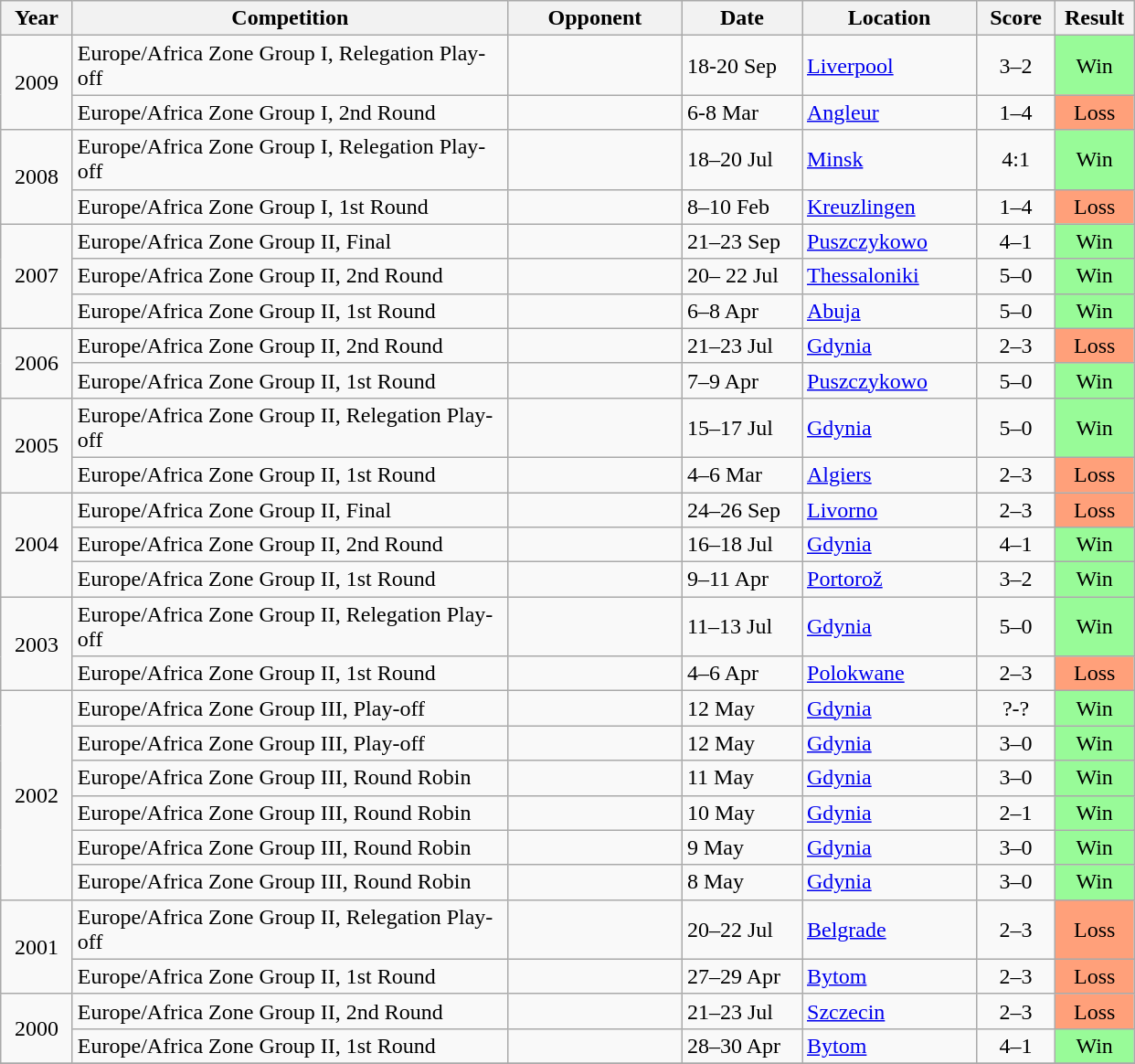<table class="wikitable collapsible collapsed">
<tr>
<th width="45">Year</th>
<th width="310">Competition</th>
<th width="120">Opponent</th>
<th width="80">Date</th>
<th width="120">Location</th>
<th width="50">Score</th>
<th width="50">Result</th>
</tr>
<tr>
<td align="center" rowspan="2">2009</td>
<td>Europe/Africa Zone Group I, Relegation Play-off</td>
<td></td>
<td>18-20 Sep</td>
<td><a href='#'>Liverpool</a> </td>
<td align="center">3–2</td>
<td align="center" bgcolor="#98FB98">Win</td>
</tr>
<tr>
<td>Europe/Africa Zone Group I, 2nd Round</td>
<td></td>
<td>6-8 Mar</td>
<td><a href='#'>Angleur</a> </td>
<td align="center">1–4</td>
<td align="center" bgcolor="#FFA07A">Loss</td>
</tr>
<tr>
<td align="center" rowspan="2">2008</td>
<td>Europe/Africa Zone Group I, Relegation Play-off</td>
<td></td>
<td>18–20 Jul</td>
<td><a href='#'>Minsk</a> </td>
<td align="center">4:1</td>
<td align="center" bgcolor="#98FB98">Win</td>
</tr>
<tr>
<td>Europe/Africa Zone Group I, 1st Round</td>
<td></td>
<td>8–10 Feb</td>
<td><a href='#'>Kreuzlingen</a> </td>
<td align="center">1–4</td>
<td align="center" bgcolor="#FFA07A">Loss</td>
</tr>
<tr>
<td align="center" rowspan="3">2007</td>
<td>Europe/Africa Zone Group II, Final</td>
<td></td>
<td>21–23 Sep</td>
<td><a href='#'>Puszczykowo</a> </td>
<td align="center">4–1</td>
<td align="center" bgcolor="#98FB98">Win</td>
</tr>
<tr>
<td>Europe/Africa Zone Group II, 2nd Round</td>
<td></td>
<td>20– 22 Jul</td>
<td><a href='#'>Thessaloniki</a> </td>
<td align="center">5–0</td>
<td align="center" bgcolor="#98FB98">Win</td>
</tr>
<tr>
<td>Europe/Africa Zone Group II, 1st Round</td>
<td></td>
<td>6–8 Apr</td>
<td><a href='#'>Abuja</a> </td>
<td align="center">5–0</td>
<td align="center" bgcolor="#98FB98">Win</td>
</tr>
<tr>
<td align="center" rowspan="2">2006</td>
<td>Europe/Africa Zone Group II, 2nd Round</td>
<td></td>
<td>21–23 Jul</td>
<td><a href='#'>Gdynia</a> </td>
<td align="center">2–3</td>
<td align="center" bgcolor="#FFA07A">Loss</td>
</tr>
<tr>
<td>Europe/Africa Zone Group II, 1st Round</td>
<td></td>
<td>7–9 Apr</td>
<td><a href='#'>Puszczykowo</a> </td>
<td align="center">5–0</td>
<td align="center" bgcolor="#98FB98">Win</td>
</tr>
<tr>
<td align="center" rowspan="2">2005</td>
<td>Europe/Africa Zone Group II, Relegation Play-off</td>
<td></td>
<td>15–17 Jul</td>
<td><a href='#'>Gdynia</a> </td>
<td align="center">5–0</td>
<td align="center" bgcolor="#98FB98">Win</td>
</tr>
<tr>
<td>Europe/Africa Zone Group II, 1st Round</td>
<td></td>
<td>4–6 Mar</td>
<td><a href='#'>Algiers</a> </td>
<td align="center">2–3</td>
<td align="center" bgcolor="#FFA07A">Loss</td>
</tr>
<tr>
<td align="center" rowspan="3">2004</td>
<td>Europe/Africa Zone Group II, Final</td>
<td></td>
<td>24–26 Sep</td>
<td><a href='#'>Livorno</a> </td>
<td align="center">2–3</td>
<td align="center" bgcolor="#FFA07A">Loss</td>
</tr>
<tr>
<td>Europe/Africa Zone Group II, 2nd Round</td>
<td></td>
<td>16–18 Jul</td>
<td><a href='#'>Gdynia</a> </td>
<td align="center">4–1</td>
<td align="center" bgcolor="#98FB98">Win</td>
</tr>
<tr>
<td>Europe/Africa Zone Group II, 1st Round</td>
<td></td>
<td>9–11 Apr</td>
<td><a href='#'>Portorož</a> </td>
<td align="center">3–2</td>
<td align="center" bgcolor="#98FB98">Win</td>
</tr>
<tr>
<td align="center" rowspan="2">2003</td>
<td>Europe/Africa Zone Group II, Relegation Play-off</td>
<td></td>
<td>11–13 Jul</td>
<td><a href='#'>Gdynia</a> </td>
<td align="center">5–0</td>
<td align="center" bgcolor="#98FB98">Win</td>
</tr>
<tr>
<td>Europe/Africa Zone Group II, 1st Round</td>
<td></td>
<td>4–6 Apr</td>
<td><a href='#'>Polokwane</a> </td>
<td align="center">2–3</td>
<td align="center" bgcolor="#FFA07A">Loss</td>
</tr>
<tr>
<td align="center" rowspan="6">2002</td>
<td>Europe/Africa Zone Group III, Play-off</td>
<td></td>
<td>12 May</td>
<td><a href='#'>Gdynia</a> </td>
<td align="center">?-?</td>
<td align="center" bgcolor="#98FB98">Win</td>
</tr>
<tr>
<td>Europe/Africa Zone Group III, Play-off</td>
<td></td>
<td>12 May</td>
<td><a href='#'>Gdynia</a> </td>
<td align="center">3–0</td>
<td align="center" bgcolor="#98FB98">Win</td>
</tr>
<tr>
<td>Europe/Africa Zone Group III, Round Robin</td>
<td></td>
<td>11 May</td>
<td><a href='#'>Gdynia</a> </td>
<td align="center">3–0</td>
<td align="center" bgcolor="#98FB98">Win</td>
</tr>
<tr>
<td>Europe/Africa Zone Group III, Round Robin</td>
<td></td>
<td>10 May</td>
<td><a href='#'>Gdynia</a> </td>
<td align="center">2–1</td>
<td align="center" bgcolor="#98FB98">Win</td>
</tr>
<tr>
<td>Europe/Africa Zone Group III, Round Robin</td>
<td></td>
<td>9 May</td>
<td><a href='#'>Gdynia</a> </td>
<td align="center">3–0</td>
<td align="center" bgcolor="#98FB98">Win</td>
</tr>
<tr>
<td>Europe/Africa Zone Group III, Round Robin</td>
<td></td>
<td>8 May</td>
<td><a href='#'>Gdynia</a> </td>
<td align="center">3–0</td>
<td align="center" bgcolor="#98FB98">Win</td>
</tr>
<tr>
<td align="center" rowspan="2">2001</td>
<td>Europe/Africa Zone Group II, Relegation Play-off</td>
<td></td>
<td>20–22 Jul</td>
<td><a href='#'>Belgrade</a> </td>
<td align="center">2–3</td>
<td align="center" bgcolor="#FFA07A">Loss</td>
</tr>
<tr>
<td>Europe/Africa Zone Group II, 1st Round</td>
<td></td>
<td>27–29 Apr</td>
<td><a href='#'>Bytom</a> </td>
<td align="center">2–3</td>
<td align="center" bgcolor="#FFA07A">Loss</td>
</tr>
<tr>
<td align="center" rowspan="2">2000</td>
<td>Europe/Africa Zone Group II, 2nd Round</td>
<td></td>
<td>21–23 Jul</td>
<td><a href='#'>Szczecin</a> </td>
<td align="center">2–3</td>
<td align="center" bgcolor="#FFA07A">Loss</td>
</tr>
<tr>
<td>Europe/Africa Zone Group II, 1st Round</td>
<td></td>
<td>28–30 Apr</td>
<td><a href='#'>Bytom</a> </td>
<td align="center">4–1</td>
<td align="center" bgcolor="#98FB98">Win</td>
</tr>
<tr>
</tr>
</table>
